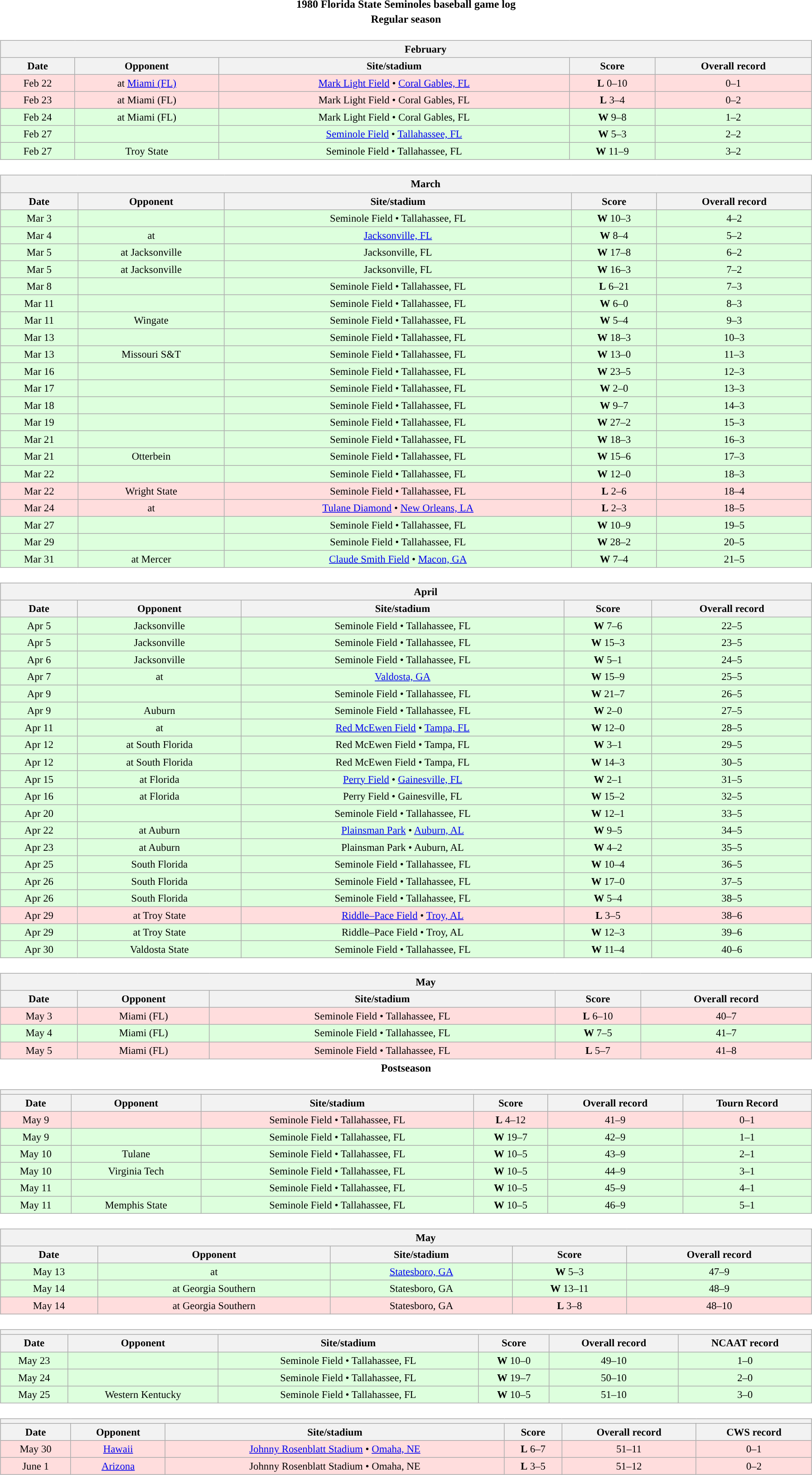<table class="toccolours" width=95% style="margin:1.5em auto; text-align:center;">
<tr>
<th colspan=2>1980 Florida State Seminoles baseball game log</th>
</tr>
<tr>
<th colspan=2>Regular season</th>
</tr>
<tr valign="top">
<td><br><table class="wikitable collapsible collapsed" style="margin:auto; font-size:95%; width:100%">
<tr>
<th colspan=11 style="padding-left:4em;">February</th>
</tr>
<tr>
<th>Date</th>
<th>Opponent</th>
<th>Site/stadium</th>
<th>Score</th>
<th>Overall record</th>
</tr>
<tr bgcolor=ffdddd>
<td>Feb 22</td>
<td>at <a href='#'>Miami (FL)</a></td>
<td><a href='#'>Mark Light Field</a> • <a href='#'>Coral Gables, FL</a></td>
<td><strong>L</strong> 0–10</td>
<td>0–1</td>
</tr>
<tr bgcolor=ffdddd>
<td>Feb 23</td>
<td>at Miami (FL)</td>
<td>Mark Light Field • Coral Gables, FL</td>
<td><strong>L</strong> 3–4</td>
<td>0–2</td>
</tr>
<tr bgcolor=ddffdd>
<td>Feb 24</td>
<td>at Miami (FL)</td>
<td>Mark Light Field • Coral Gables, FL</td>
<td><strong>W</strong> 9–8</td>
<td>1–2</td>
</tr>
<tr bgcolor=ddffdd>
<td>Feb 27</td>
<td></td>
<td><a href='#'>Seminole Field</a> • <a href='#'>Tallahassee, FL</a></td>
<td><strong>W</strong> 5–3</td>
<td>2–2</td>
</tr>
<tr bgcolor=ddffdd>
<td>Feb 27</td>
<td>Troy State</td>
<td>Seminole Field • Tallahassee, FL</td>
<td><strong>W</strong> 11–9</td>
<td>3–2</td>
</tr>
</table>
</td>
</tr>
<tr valign="top">
<td><br><table class="wikitable collapsible collapsed" style="margin:auto; font-size:95%; width:100%">
<tr>
<th colspan=11 style="padding-left:4em;">March</th>
</tr>
<tr>
<th>Date</th>
<th>Opponent</th>
<th>Site/stadium</th>
<th>Score</th>
<th>Overall record</th>
</tr>
<tr bgcolor=ddffdd>
<td>Mar 3</td>
<td></td>
<td>Seminole Field • Tallahassee, FL</td>
<td><strong>W</strong> 10–3</td>
<td>4–2</td>
</tr>
<tr bgcolor=ddffdd>
<td>Mar 4</td>
<td>at </td>
<td><a href='#'>Jacksonville, FL</a></td>
<td><strong>W</strong> 8–4</td>
<td>5–2</td>
</tr>
<tr bgcolor=ddffdd>
<td>Mar 5</td>
<td>at Jacksonville</td>
<td>Jacksonville, FL</td>
<td><strong>W</strong> 17–8</td>
<td>6–2</td>
</tr>
<tr bgcolor=ddffdd>
<td>Mar 5</td>
<td>at Jacksonville</td>
<td>Jacksonville, FL</td>
<td><strong>W</strong> 16–3</td>
<td>7–2</td>
</tr>
<tr bgcolor=ddffdd>
<td>Mar 8</td>
<td></td>
<td>Seminole Field • Tallahassee, FL</td>
<td><strong>L</strong> 6–21</td>
<td>7–3</td>
</tr>
<tr bgcolor=ddffdd>
<td>Mar 11</td>
<td></td>
<td>Seminole Field • Tallahassee, FL</td>
<td><strong>W</strong> 6–0</td>
<td>8–3</td>
</tr>
<tr bgcolor=ddffdd>
<td>Mar 11</td>
<td>Wingate</td>
<td>Seminole Field • Tallahassee, FL</td>
<td><strong>W</strong> 5–4</td>
<td>9–3</td>
</tr>
<tr bgcolor=ddffdd>
<td>Mar 13</td>
<td></td>
<td>Seminole Field • Tallahassee, FL</td>
<td><strong>W</strong> 18–3</td>
<td>10–3</td>
</tr>
<tr bgcolor=ddffdd>
<td>Mar 13</td>
<td>Missouri S&T</td>
<td>Seminole Field • Tallahassee, FL</td>
<td><strong>W</strong> 13–0</td>
<td>11–3</td>
</tr>
<tr bgcolor=ddffdd>
<td>Mar 16</td>
<td></td>
<td>Seminole Field • Tallahassee, FL</td>
<td><strong>W</strong> 23–5</td>
<td>12–3</td>
</tr>
<tr bgcolor=ddffdd>
<td>Mar 17</td>
<td></td>
<td>Seminole Field • Tallahassee, FL</td>
<td><strong>W</strong> 2–0</td>
<td>13–3</td>
</tr>
<tr bgcolor=ddffdd>
<td>Mar 18</td>
<td></td>
<td>Seminole Field • Tallahassee, FL</td>
<td><strong>W</strong> 9–7</td>
<td>14–3</td>
</tr>
<tr bgcolor=ddffdd>
<td>Mar 19</td>
<td></td>
<td>Seminole Field • Tallahassee, FL</td>
<td><strong>W</strong> 27–2</td>
<td>15–3</td>
</tr>
<tr bgcolor=ddffdd>
<td>Mar 21</td>
<td></td>
<td>Seminole Field • Tallahassee, FL</td>
<td><strong>W</strong> 18–3</td>
<td>16–3</td>
</tr>
<tr bgcolor=ddffdd>
<td>Mar 21</td>
<td>Otterbein</td>
<td>Seminole Field • Tallahassee, FL</td>
<td><strong>W</strong> 15–6</td>
<td>17–3</td>
</tr>
<tr bgcolor=ddffdd>
<td>Mar 22</td>
<td></td>
<td>Seminole Field • Tallahassee, FL</td>
<td><strong>W</strong> 12–0</td>
<td>18–3</td>
</tr>
<tr bgcolor=ffdddd>
<td>Mar 22</td>
<td>Wright State</td>
<td>Seminole Field • Tallahassee, FL</td>
<td><strong>L</strong> 2–6</td>
<td>18–4</td>
</tr>
<tr bgcolor=ffdddd>
<td>Mar 24</td>
<td>at </td>
<td><a href='#'>Tulane Diamond</a> • <a href='#'>New Orleans, LA</a></td>
<td><strong>L</strong> 2–3</td>
<td>18–5</td>
</tr>
<tr bgcolor=ddffdd>
<td>Mar 27</td>
<td></td>
<td>Seminole Field • Tallahassee, FL</td>
<td><strong>W</strong> 10–9</td>
<td>19–5</td>
</tr>
<tr bgcolor=ddffdd>
<td>Mar 29</td>
<td></td>
<td>Seminole Field • Tallahassee, FL</td>
<td><strong>W</strong> 28–2</td>
<td>20–5</td>
</tr>
<tr bgcolor=ddffdd>
<td>Mar 31</td>
<td>at Mercer</td>
<td><a href='#'>Claude Smith Field</a> • <a href='#'>Macon, GA</a></td>
<td><strong>W</strong> 7–4</td>
<td>21–5</td>
</tr>
</table>
</td>
</tr>
<tr>
<td><br><table class="wikitable collapsible collapsed" style="margin:auto; font-size:95%; width:100%">
<tr>
<th colspan=11 style="padding-left:4em;">April</th>
</tr>
<tr>
<th>Date</th>
<th>Opponent</th>
<th>Site/stadium</th>
<th>Score</th>
<th>Overall record</th>
</tr>
<tr bgcolor=ddffdd>
<td>Apr 5</td>
<td>Jacksonville</td>
<td>Seminole Field • Tallahassee, FL</td>
<td><strong>W</strong> 7–6</td>
<td>22–5</td>
</tr>
<tr bgcolor=ddffdd>
<td>Apr 5</td>
<td>Jacksonville</td>
<td>Seminole Field • Tallahassee, FL</td>
<td><strong>W</strong> 15–3</td>
<td>23–5</td>
</tr>
<tr bgcolor=ddffdd>
<td>Apr 6</td>
<td>Jacksonville</td>
<td>Seminole Field • Tallahassee, FL</td>
<td><strong>W</strong> 5–1</td>
<td>24–5</td>
</tr>
<tr bgcolor=ddffdd>
<td>Apr 7</td>
<td>at </td>
<td><a href='#'>Valdosta, GA</a></td>
<td><strong>W</strong> 15–9</td>
<td>25–5</td>
</tr>
<tr bgcolor=ddffdd>
<td>Apr 9</td>
<td></td>
<td>Seminole Field • Tallahassee, FL</td>
<td><strong>W</strong> 21–7</td>
<td>26–5</td>
</tr>
<tr bgcolor=ddffdd>
<td>Apr 9</td>
<td>Auburn</td>
<td>Seminole Field • Tallahassee, FL</td>
<td><strong>W</strong> 2–0</td>
<td>27–5</td>
</tr>
<tr bgcolor=ddffdd>
<td>Apr 11</td>
<td>at </td>
<td><a href='#'>Red McEwen Field</a> • <a href='#'>Tampa, FL</a></td>
<td><strong>W</strong> 12–0</td>
<td>28–5</td>
</tr>
<tr bgcolor=ddffdd>
<td>Apr 12</td>
<td>at South Florida</td>
<td>Red McEwen Field • Tampa, FL</td>
<td><strong>W</strong> 3–1</td>
<td>29–5</td>
</tr>
<tr bgcolor=ddffdd>
<td>Apr 12</td>
<td>at South Florida</td>
<td>Red McEwen Field • Tampa, FL</td>
<td><strong>W</strong> 14–3</td>
<td>30–5</td>
</tr>
<tr bgcolor=ddffdd>
<td>Apr 15</td>
<td>at Florida</td>
<td><a href='#'>Perry Field</a> • <a href='#'>Gainesville, FL</a></td>
<td><strong>W</strong> 2–1</td>
<td>31–5</td>
</tr>
<tr bgcolor=ddffdd>
<td>Apr 16</td>
<td>at Florida</td>
<td>Perry Field • Gainesville, FL</td>
<td><strong>W</strong> 15–2</td>
<td>32–5</td>
</tr>
<tr bgcolor=ddffdd>
<td>Apr 20</td>
<td></td>
<td>Seminole Field • Tallahassee, FL</td>
<td><strong>W</strong> 12–1</td>
<td>33–5</td>
</tr>
<tr bgcolor=ddffdd>
<td>Apr 22</td>
<td>at Auburn</td>
<td><a href='#'>Plainsman Park</a> • <a href='#'>Auburn, AL</a></td>
<td><strong>W</strong> 9–5</td>
<td>34–5</td>
</tr>
<tr bgcolor=ddffdd>
<td>Apr 23</td>
<td>at Auburn</td>
<td>Plainsman Park • Auburn, AL</td>
<td><strong>W</strong> 4–2</td>
<td>35–5</td>
</tr>
<tr bgcolor=ddffdd>
<td>Apr 25</td>
<td>South Florida</td>
<td>Seminole Field • Tallahassee, FL</td>
<td><strong>W</strong> 10–4</td>
<td>36–5</td>
</tr>
<tr bgcolor=ddffdd>
<td>Apr 26</td>
<td>South Florida</td>
<td>Seminole Field • Tallahassee, FL</td>
<td><strong>W</strong> 17–0</td>
<td>37–5</td>
</tr>
<tr bgcolor=ddffdd>
<td>Apr 26</td>
<td>South Florida</td>
<td>Seminole Field • Tallahassee, FL</td>
<td><strong>W</strong> 5–4</td>
<td>38–5</td>
</tr>
<tr bgcolor=ffdddd>
<td>Apr 29</td>
<td>at Troy State</td>
<td><a href='#'>Riddle–Pace Field</a> • <a href='#'>Troy, AL</a></td>
<td><strong>L</strong> 3–5</td>
<td>38–6</td>
</tr>
<tr bgcolor=ddffdd>
<td>Apr 29</td>
<td>at Troy State</td>
<td>Riddle–Pace Field • Troy, AL</td>
<td><strong>W</strong> 12–3</td>
<td>39–6</td>
</tr>
<tr bgcolor=ddffdd>
<td>Apr 30</td>
<td>Valdosta State</td>
<td>Seminole Field • Tallahassee, FL</td>
<td><strong>W</strong> 11–4</td>
<td>40–6</td>
</tr>
</table>
</td>
</tr>
<tr>
<td><br><table class="wikitable collapsible collapsed" style="margin:auto; font-size:95%; width:100%">
<tr>
<th colspan=11 style="padding-left:4em;">May</th>
</tr>
<tr>
<th>Date</th>
<th>Opponent</th>
<th>Site/stadium</th>
<th>Score</th>
<th>Overall record</th>
</tr>
<tr bgcolor=ffdddd>
<td>May 3</td>
<td>Miami (FL)</td>
<td>Seminole Field • Tallahassee, FL</td>
<td><strong>L</strong> 6–10</td>
<td>40–7</td>
</tr>
<tr bgcolor=ddffdd>
<td>May 4</td>
<td>Miami (FL)</td>
<td>Seminole Field • Tallahassee, FL</td>
<td><strong>W</strong> 7–5</td>
<td>41–7</td>
</tr>
<tr bgcolor=ffdddd>
<td>May 5</td>
<td>Miami (FL)</td>
<td>Seminole Field • Tallahassee, FL</td>
<td><strong>L</strong> 5–7</td>
<td>41–8</td>
</tr>
</table>
</td>
</tr>
<tr>
<th colspan=2>Postseason</th>
</tr>
<tr valign="top">
<td><br><table class="wikitable collapsible collapsed" style="margin:auto; font-size:95%; width:100%">
<tr>
<th colspan=11 style="padding-left:4em;"><a href='#'></a></th>
</tr>
<tr>
<th>Date</th>
<th>Opponent</th>
<th>Site/stadium</th>
<th>Score</th>
<th>Overall record</th>
<th>Tourn Record</th>
</tr>
<tr bgcolor=ffdddd>
<td>May 9</td>
<td></td>
<td>Seminole Field • Tallahassee, FL</td>
<td><strong>L</strong> 4–12</td>
<td>41–9</td>
<td>0–1</td>
</tr>
<tr bgcolor=ddffdd>
<td>May 9</td>
<td></td>
<td>Seminole Field • Tallahassee, FL</td>
<td><strong>W</strong> 19–7</td>
<td>42–9</td>
<td>1–1</td>
</tr>
<tr bgcolor=ddffdd>
<td>May 10</td>
<td>Tulane</td>
<td>Seminole Field • Tallahassee, FL</td>
<td><strong>W</strong> 10–5</td>
<td>43–9</td>
<td>2–1</td>
</tr>
<tr bgcolor=ddffdd>
<td>May 10</td>
<td>Virginia Tech</td>
<td>Seminole Field • Tallahassee, FL</td>
<td><strong>W</strong> 10–5</td>
<td>44–9</td>
<td>3–1</td>
</tr>
<tr bgcolor=ddffdd>
<td>May 11</td>
<td></td>
<td>Seminole Field • Tallahassee, FL</td>
<td><strong>W</strong> 10–5</td>
<td>45–9</td>
<td>4–1</td>
</tr>
<tr bgcolor=ddffdd>
<td>May 11</td>
<td>Memphis State</td>
<td>Seminole Field • Tallahassee, FL</td>
<td><strong>W</strong> 10–5</td>
<td>46–9</td>
<td>5–1</td>
</tr>
</table>
</td>
</tr>
<tr>
<td><br><table class="wikitable collapsible collapsed" style="margin:auto; font-size:95%; width:100%">
<tr>
<th colspan=11 style="padding-left:4em;">May</th>
</tr>
<tr>
<th>Date</th>
<th>Opponent</th>
<th>Site/stadium</th>
<th>Score</th>
<th>Overall record</th>
</tr>
<tr bgcolor=ddffdd>
<td>May 13</td>
<td>at </td>
<td><a href='#'>Statesboro, GA</a></td>
<td><strong>W</strong> 5–3</td>
<td>47–9</td>
</tr>
<tr bgcolor=ddffdd>
<td>May 14</td>
<td>at Georgia Southern</td>
<td>Statesboro, GA</td>
<td><strong>W</strong> 13–11</td>
<td>48–9</td>
</tr>
<tr bgcolor=ffdddd>
<td>May 14</td>
<td>at Georgia Southern</td>
<td>Statesboro, GA</td>
<td><strong>L</strong> 3–8</td>
<td>48–10</td>
</tr>
</table>
</td>
</tr>
<tr valign="top">
<td><br><table class="wikitable collapsible collapsed" style="margin:auto; font-size:95%; width:100%">
<tr>
<th colspan=11 style="padding-left:4em;"><a href='#'></a></th>
</tr>
<tr>
<th>Date</th>
<th>Opponent</th>
<th>Site/stadium</th>
<th>Score</th>
<th>Overall record</th>
<th>NCAAT record</th>
</tr>
<tr bgcolor=ddffdd>
<td>May 23</td>
<td></td>
<td>Seminole Field • Tallahassee, FL</td>
<td><strong>W</strong> 10–0</td>
<td>49–10</td>
<td>1–0</td>
</tr>
<tr bgcolor=ddffdd>
<td>May 24</td>
<td></td>
<td>Seminole Field • Tallahassee, FL</td>
<td><strong>W</strong> 19–7</td>
<td>50–10</td>
<td>2–0</td>
</tr>
<tr bgcolor=ddffdd>
<td>May 25</td>
<td>Western Kentucky</td>
<td>Seminole Field • Tallahassee, FL</td>
<td><strong>W</strong> 10–5</td>
<td>51–10</td>
<td>3–0</td>
</tr>
</table>
</td>
</tr>
<tr valign="top">
<td><br><table class="wikitable collapsible collapsed" style="margin:auto; font-size:95%; width:100%">
<tr>
<th colspan=11 style="padding-left:4em; "><a href='#'></a></th>
</tr>
<tr>
<th>Date</th>
<th>Opponent</th>
<th>Site/stadium</th>
<th>Score</th>
<th>Overall record</th>
<th>CWS record</th>
</tr>
<tr bgcolor=ffdddd>
<td>May 30</td>
<td><a href='#'>Hawaii</a></td>
<td><a href='#'>Johnny Rosenblatt Stadium</a> • <a href='#'>Omaha, NE</a></td>
<td><strong>L</strong> 6–7</td>
<td>51–11</td>
<td>0–1</td>
</tr>
<tr bgcolor=ffdddd>
<td>June 1</td>
<td><a href='#'>Arizona</a></td>
<td>Johnny Rosenblatt Stadium • Omaha, NE</td>
<td><strong>L</strong> 3–5</td>
<td>51–12</td>
<td>0–2</td>
</tr>
</table>
</td>
</tr>
</table>
